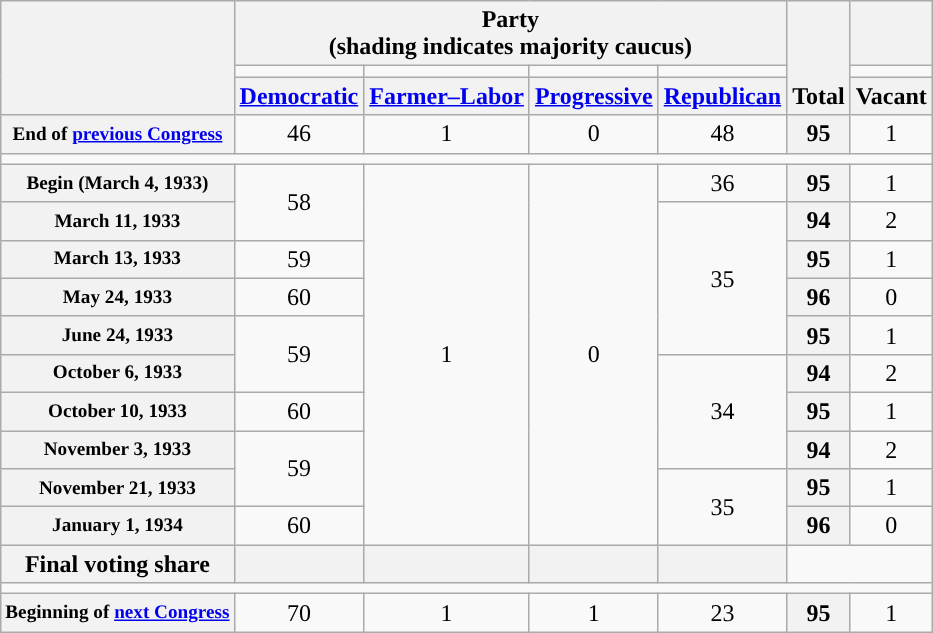<table class=wikitable style="text-align:center">
<tr style="vertical-align:bottom">
<th rowspan=3></th>
<th colspan=4>Party<div>(shading indicates majority caucus)</div></th>
<th rowspan=3>Total</th>
<th></th>
</tr>
<tr style="height:5px">
<td style="background-color:"></td>
<td style="background-color:"></td>
<td style="background-color:"></td>
<td style="background-color:"></td>
<td style="background-color:"></td>
</tr>
<tr>
<th><a href='#'>Democratic</a></th>
<th><a href='#'>Farmer–Labor</a></th>
<th><a href='#'>Progressive</a></th>
<th><a href='#'>Republican</a></th>
<th>Vacant</th>
</tr>
<tr>
<th nowrap style="font-size:80%">End of <a href='#'>previous Congress</a></th>
<td>46</td>
<td>1</td>
<td>0</td>
<td>48</td>
<th>95</th>
<td>1</td>
</tr>
<tr>
<td colspan=99></td>
</tr>
<tr>
<th nowrap style="font-size:80%">Begin (March 4, 1933)</th>
<td rowspan=2 >58</td>
<td rowspan=10>1</td>
<td rowspan=10>0</td>
<td>36</td>
<th>95</th>
<td>1</td>
</tr>
<tr>
<th nowrap style="font-size:80%">March 11, 1933</th>
<td rowspan=4>35</td>
<th>94</th>
<td>2</td>
</tr>
<tr>
<th nowrap style="font-size:80%">March 13, 1933</th>
<td>59</td>
<th>95</th>
<td>1</td>
</tr>
<tr>
<th nowrap style="font-size:80%">May 24, 1933</th>
<td>60</td>
<th>96</th>
<td>0</td>
</tr>
<tr>
<th nowrap style="font-size:80%">June 24, 1933</th>
<td rowspan=2 >59</td>
<th>95</th>
<td>1</td>
</tr>
<tr>
<th nowrap style="font-size:80%">October 6, 1933</th>
<td rowspan=3>34</td>
<th>94</th>
<td>2</td>
</tr>
<tr>
<th nowrap style="font-size:80%">October 10, 1933</th>
<td>60</td>
<th>95</th>
<td>1</td>
</tr>
<tr>
<th nowrap style="font-size:80%">November 3, 1933</th>
<td rowspan=2 >59</td>
<th>94</th>
<td>2</td>
</tr>
<tr>
<th nowrap style="font-size:80%">November 21, 1933</th>
<td rowspan=2>35</td>
<th>95</th>
<td>1</td>
</tr>
<tr>
<th nowrap style="font-size:80%">January 1, 1934</th>
<td>60</td>
<th>96</th>
<td>0</td>
</tr>
<tr>
<th>Final voting share</th>
<th></th>
<th></th>
<th></th>
<th></th>
<td colspan=2></td>
</tr>
<tr>
<td colspan=99></td>
</tr>
<tr>
<th nowrap style="font-size:80%">Beginning of <a href='#'>next Congress</a></th>
<td>70</td>
<td>1</td>
<td>1</td>
<td>23</td>
<th>95</th>
<td>1</td>
</tr>
</table>
